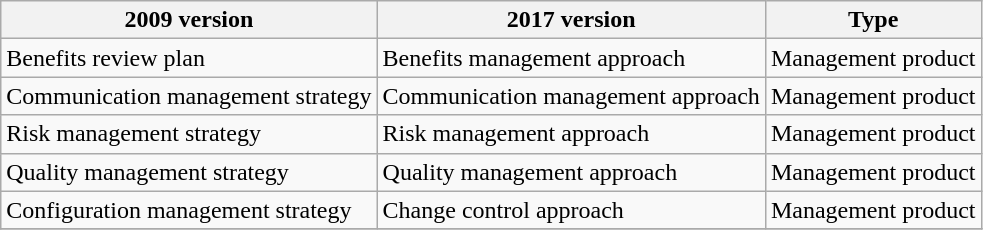<table class="wikitable">
<tr>
<th>2009 version</th>
<th>2017 version</th>
<th>Type</th>
</tr>
<tr>
<td>Benefits review plan</td>
<td>Benefits management approach</td>
<td>Management product</td>
</tr>
<tr>
<td>Communication management strategy</td>
<td>Communication management approach</td>
<td>Management product</td>
</tr>
<tr>
<td>Risk management strategy</td>
<td>Risk management approach</td>
<td>Management product</td>
</tr>
<tr>
<td>Quality management strategy</td>
<td>Quality management approach</td>
<td>Management product</td>
</tr>
<tr>
<td>Configuration management strategy</td>
<td>Change control approach</td>
<td>Management product</td>
</tr>
<tr>
</tr>
</table>
